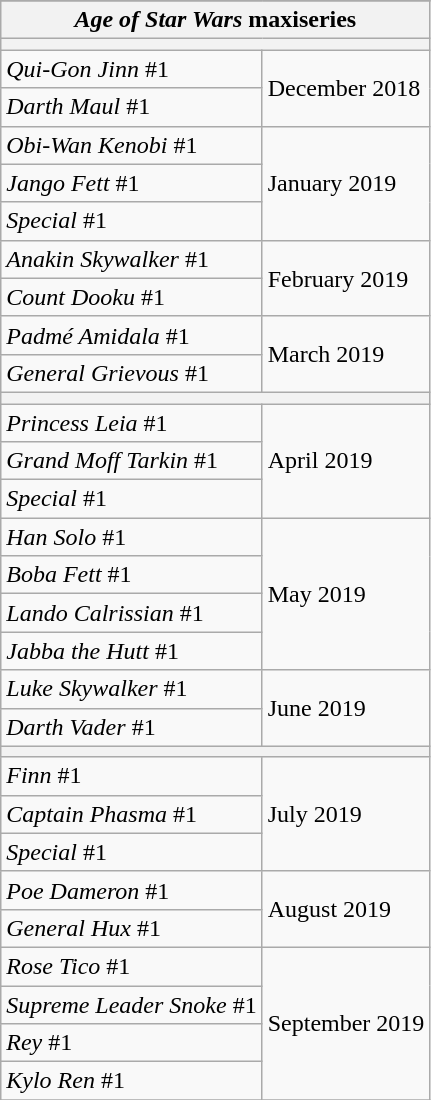<table class="wikitable">
<tr>
</tr>
<tr>
<th colspan="2"><em>Age of Star Wars</em> maxiseries</th>
</tr>
<tr>
<th colspan="2"></th>
</tr>
<tr>
<td><em>Qui-Gon Jinn</em> #1</td>
<td rowspan="2">December 2018</td>
</tr>
<tr>
<td><em>Darth Maul</em> #1</td>
</tr>
<tr>
<td><em>Obi-Wan Kenobi</em> #1</td>
<td rowspan="3">January 2019</td>
</tr>
<tr>
<td><em>Jango Fett</em> #1</td>
</tr>
<tr>
<td><em>Special</em> #1</td>
</tr>
<tr>
<td><em>Anakin Skywalker</em> #1</td>
<td rowspan="2">February 2019</td>
</tr>
<tr>
<td><em>Count Dooku</em> #1</td>
</tr>
<tr>
<td><em>Padmé Amidala</em> #1</td>
<td rowspan="2">March 2019</td>
</tr>
<tr>
<td><em>General Grievous</em> #1</td>
</tr>
<tr>
<th colspan="2"></th>
</tr>
<tr>
<td><em>Princess Leia</em> #1</td>
<td rowspan="3">April 2019</td>
</tr>
<tr>
<td><em>Grand Moff Tarkin</em> #1</td>
</tr>
<tr>
<td><em>Special</em> #1</td>
</tr>
<tr>
<td><em>Han Solo</em> #1</td>
<td rowspan="4">May 2019</td>
</tr>
<tr>
<td><em>Boba Fett</em> #1</td>
</tr>
<tr>
<td><em>Lando Calrissian</em> #1</td>
</tr>
<tr>
<td><em>Jabba the Hutt</em> #1</td>
</tr>
<tr>
<td><em>Luke Skywalker</em> #1</td>
<td rowspan="2">June 2019</td>
</tr>
<tr>
<td><em>Darth Vader</em> #1</td>
</tr>
<tr>
<th colspan="2"></th>
</tr>
<tr>
<td><em>Finn</em> #1</td>
<td rowspan="3">July 2019</td>
</tr>
<tr>
<td><em>Captain Phasma</em> #1</td>
</tr>
<tr>
<td><em>Special</em> #1</td>
</tr>
<tr>
<td><em>Poe Dameron</em> #1</td>
<td rowspan="2">August 2019</td>
</tr>
<tr>
<td><em>General Hux</em> #1</td>
</tr>
<tr>
<td><em>Rose Tico</em> #1</td>
<td rowspan="4">September 2019</td>
</tr>
<tr>
<td><em>Supreme Leader Snoke</em> #1</td>
</tr>
<tr>
<td><em>Rey</em> #1</td>
</tr>
<tr>
<td><em>Kylo Ren</em> #1</td>
</tr>
<tr>
</tr>
</table>
